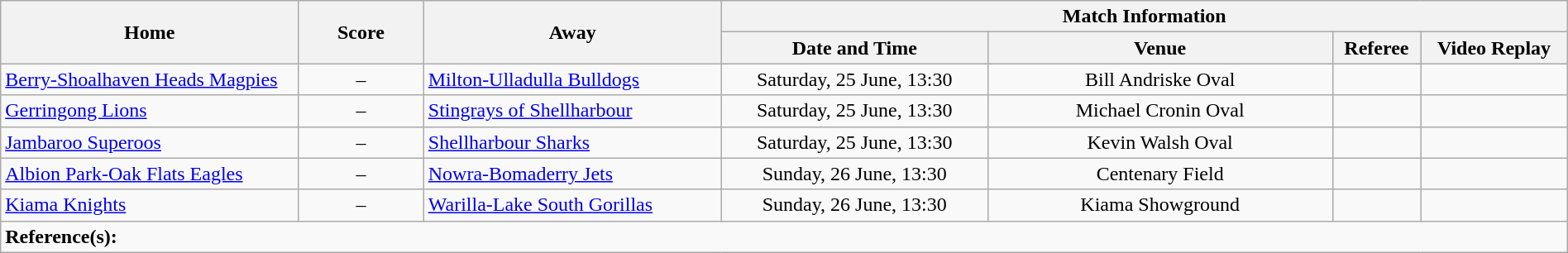<table class="wikitable" width="100% text-align:center;">
<tr>
<th rowspan="2" width="19%">Home</th>
<th rowspan="2" width="8%">Score</th>
<th rowspan="2" width="19%">Away</th>
<th colspan="4">Match Information</th>
</tr>
<tr bgcolor="#CCCCCC">
<th width="17%">Date and Time</th>
<th width="22%">Venue</th>
<th>Referee</th>
<th>Video Replay</th>
</tr>
<tr>
<td> <a href='#'>Berry-Shoalhaven Heads Magpies</a></td>
<td style="text-align:center;">–</td>
<td> <a href='#'>Milton-Ulladulla Bulldogs</a></td>
<td style="text-align:center;">Saturday, 25 June, 13:30</td>
<td style="text-align:center;">Bill Andriske Oval</td>
<td style="text-align:center;"></td>
<td style="text-align:center;"></td>
</tr>
<tr>
<td> <a href='#'>Gerringong Lions</a></td>
<td style="text-align:center;">–</td>
<td> <a href='#'>Stingrays of Shellharbour</a></td>
<td style="text-align:center;">Saturday, 25 June, 13:30</td>
<td style="text-align:center;">Michael Cronin Oval</td>
<td style="text-align:center;"></td>
<td style="text-align:center;"></td>
</tr>
<tr>
<td> <a href='#'>Jambaroo Superoos</a></td>
<td style="text-align:center;">–</td>
<td> <a href='#'>Shellharbour Sharks</a></td>
<td style="text-align:center;">Saturday, 25 June, 13:30</td>
<td style="text-align:center;">Kevin Walsh Oval</td>
<td style="text-align:center;"></td>
<td style="text-align:center;"></td>
</tr>
<tr>
<td> <a href='#'>Albion Park-Oak Flats Eagles</a></td>
<td style="text-align:center;">–</td>
<td> <a href='#'>Nowra-Bomaderry Jets</a></td>
<td style="text-align:center;">Sunday, 26 June, 13:30</td>
<td style="text-align:center;">Centenary Field</td>
<td style="text-align:center;"></td>
<td style="text-align:center;"></td>
</tr>
<tr>
<td> <a href='#'>Kiama Knights</a></td>
<td style="text-align:center;">–</td>
<td> <a href='#'>Warilla-Lake South Gorillas</a></td>
<td style="text-align:center;">Sunday, 26 June, 13:30</td>
<td style="text-align:center;">Kiama Showground</td>
<td style="text-align:center;"></td>
<td style="text-align:center;"></td>
</tr>
<tr>
<td colspan="7"><strong>Reference(s):</strong></td>
</tr>
</table>
